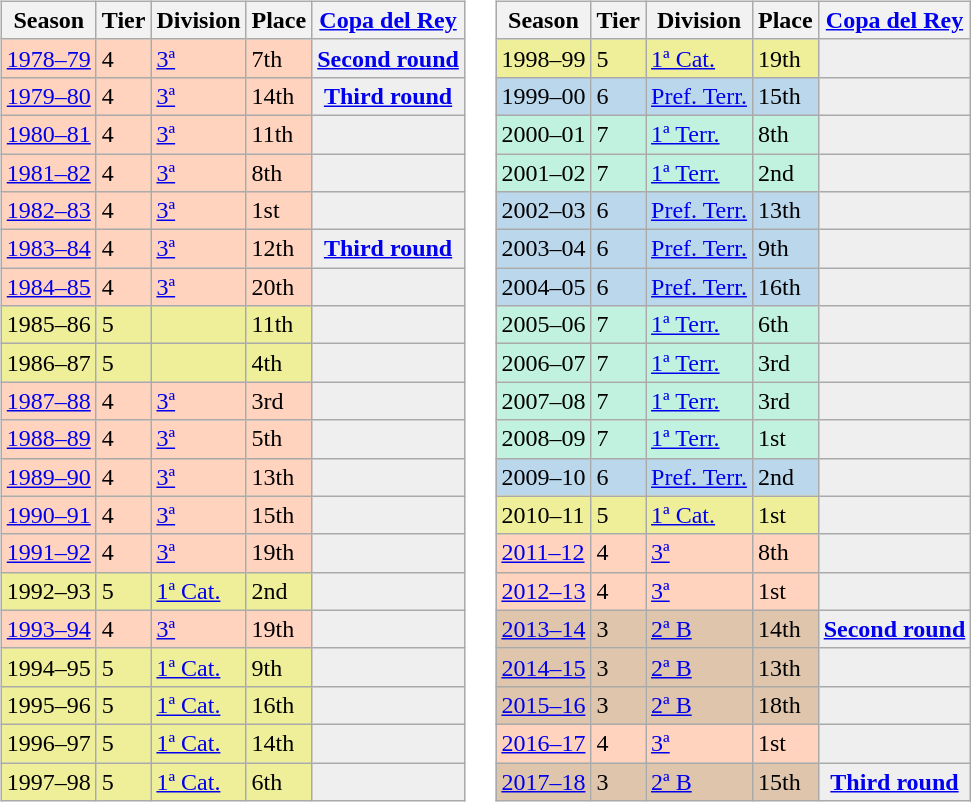<table>
<tr>
<td valign="top" width=0%><br><table class="wikitable">
<tr style="background:#f0f6fa;">
<th>Season</th>
<th>Tier</th>
<th>Division</th>
<th>Place</th>
<th><a href='#'>Copa del Rey</a></th>
</tr>
<tr>
<td style="background:#FFD3BD;"><a href='#'>1978–79</a></td>
<td style="background:#FFD3BD;">4</td>
<td style="background:#FFD3BD;"><a href='#'>3ª</a></td>
<td style="background:#FFD3BD;">7th</td>
<th style="background:#efefef;"><a href='#'>Second round</a></th>
</tr>
<tr>
<td style="background:#FFD3BD;"><a href='#'>1979–80</a></td>
<td style="background:#FFD3BD;">4</td>
<td style="background:#FFD3BD;"><a href='#'>3ª</a></td>
<td style="background:#FFD3BD;">14th</td>
<th style="background:#efefef;"><a href='#'>Third round</a></th>
</tr>
<tr>
<td style="background:#FFD3BD;"><a href='#'>1980–81</a></td>
<td style="background:#FFD3BD;">4</td>
<td style="background:#FFD3BD;"><a href='#'>3ª</a></td>
<td style="background:#FFD3BD;">11th</td>
<th style="background:#efefef;"></th>
</tr>
<tr>
<td style="background:#FFD3BD;"><a href='#'>1981–82</a></td>
<td style="background:#FFD3BD;">4</td>
<td style="background:#FFD3BD;"><a href='#'>3ª</a></td>
<td style="background:#FFD3BD;">8th</td>
<th style="background:#efefef;"></th>
</tr>
<tr>
<td style="background:#FFD3BD;"><a href='#'>1982–83</a></td>
<td style="background:#FFD3BD;">4</td>
<td style="background:#FFD3BD;"><a href='#'>3ª</a></td>
<td style="background:#FFD3BD;">1st</td>
<th style="background:#efefef;"></th>
</tr>
<tr>
<td style="background:#FFD3BD;"><a href='#'>1983–84</a></td>
<td style="background:#FFD3BD;">4</td>
<td style="background:#FFD3BD;"><a href='#'>3ª</a></td>
<td style="background:#FFD3BD;">12th</td>
<th style="background:#efefef;"><a href='#'>Third round</a></th>
</tr>
<tr>
<td style="background:#FFD3BD;"><a href='#'>1984–85</a></td>
<td style="background:#FFD3BD;">4</td>
<td style="background:#FFD3BD;"><a href='#'>3ª</a></td>
<td style="background:#FFD3BD;">20th</td>
<th style="background:#efefef;"></th>
</tr>
<tr>
<td style="background:#EFEF99;">1985–86</td>
<td style="background:#EFEF99;">5</td>
<td style="background:#EFEF99;"></td>
<td style="background:#EFEF99;">11th</td>
<th style="background:#efefef;"></th>
</tr>
<tr>
<td style="background:#EFEF99;">1986–87</td>
<td style="background:#EFEF99;">5</td>
<td style="background:#EFEF99;"></td>
<td style="background:#EFEF99;">4th</td>
<th style="background:#efefef;"></th>
</tr>
<tr>
<td style="background:#FFD3BD;"><a href='#'>1987–88</a></td>
<td style="background:#FFD3BD;">4</td>
<td style="background:#FFD3BD;"><a href='#'>3ª</a></td>
<td style="background:#FFD3BD;">3rd</td>
<th style="background:#efefef;"></th>
</tr>
<tr>
<td style="background:#FFD3BD;"><a href='#'>1988–89</a></td>
<td style="background:#FFD3BD;">4</td>
<td style="background:#FFD3BD;"><a href='#'>3ª</a></td>
<td style="background:#FFD3BD;">5th</td>
<th style="background:#efefef;"></th>
</tr>
<tr>
<td style="background:#FFD3BD;"><a href='#'>1989–90</a></td>
<td style="background:#FFD3BD;">4</td>
<td style="background:#FFD3BD;"><a href='#'>3ª</a></td>
<td style="background:#FFD3BD;">13th</td>
<th style="background:#efefef;"></th>
</tr>
<tr>
<td style="background:#FFD3BD;"><a href='#'>1990–91</a></td>
<td style="background:#FFD3BD;">4</td>
<td style="background:#FFD3BD;"><a href='#'>3ª</a></td>
<td style="background:#FFD3BD;">15th</td>
<th style="background:#efefef;"></th>
</tr>
<tr>
<td style="background:#FFD3BD;"><a href='#'>1991–92</a></td>
<td style="background:#FFD3BD;">4</td>
<td style="background:#FFD3BD;"><a href='#'>3ª</a></td>
<td style="background:#FFD3BD;">19th</td>
<th style="background:#efefef;"></th>
</tr>
<tr>
<td style="background:#EFEF99;">1992–93</td>
<td style="background:#EFEF99;">5</td>
<td style="background:#EFEF99;"><a href='#'>1ª Cat.</a></td>
<td style="background:#EFEF99;">2nd</td>
<th style="background:#efefef;"></th>
</tr>
<tr>
<td style="background:#FFD3BD;"><a href='#'>1993–94</a></td>
<td style="background:#FFD3BD;">4</td>
<td style="background:#FFD3BD;"><a href='#'>3ª</a></td>
<td style="background:#FFD3BD;">19th</td>
<th style="background:#efefef;"></th>
</tr>
<tr>
<td style="background:#EFEF99;">1994–95</td>
<td style="background:#EFEF99;">5</td>
<td style="background:#EFEF99;"><a href='#'>1ª Cat.</a></td>
<td style="background:#EFEF99;">9th</td>
<th style="background:#efefef;"></th>
</tr>
<tr>
<td style="background:#EFEF99;">1995–96</td>
<td style="background:#EFEF99;">5</td>
<td style="background:#EFEF99;"><a href='#'>1ª Cat.</a></td>
<td style="background:#EFEF99;">16th</td>
<th style="background:#efefef;"></th>
</tr>
<tr>
<td style="background:#EFEF99;">1996–97</td>
<td style="background:#EFEF99;">5</td>
<td style="background:#EFEF99;"><a href='#'>1ª Cat.</a></td>
<td style="background:#EFEF99;">14th</td>
<th style="background:#efefef;"></th>
</tr>
<tr>
<td style="background:#EFEF99;">1997–98</td>
<td style="background:#EFEF99;">5</td>
<td style="background:#EFEF99;"><a href='#'>1ª Cat.</a></td>
<td style="background:#EFEF99;">6th</td>
<th style="background:#efefef;"></th>
</tr>
</table>
</td>
<td valign="top" width=0%><br><table class="wikitable">
<tr style="background:#f0f6fa;">
<th>Season</th>
<th>Tier</th>
<th>Division</th>
<th>Place</th>
<th><a href='#'>Copa del Rey</a></th>
</tr>
<tr>
<td style="background:#EFEF99;">1998–99</td>
<td style="background:#EFEF99;">5</td>
<td style="background:#EFEF99;"><a href='#'>1ª Cat.</a></td>
<td style="background:#EFEF99;">19th</td>
<th style="background:#efefef;"></th>
</tr>
<tr>
<td style="background:#BBD7EC;">1999–00</td>
<td style="background:#BBD7EC;">6</td>
<td style="background:#BBD7EC;"><a href='#'>Pref. Terr.</a></td>
<td style="background:#BBD7EC;">15th</td>
<th style="background:#efefef;"></th>
</tr>
<tr>
<td style="background:#C0F2DF;">2000–01</td>
<td style="background:#C0F2DF;">7</td>
<td style="background:#C0F2DF;"><a href='#'>1ª Terr.</a></td>
<td style="background:#C0F2DF;">8th</td>
<th style="background:#efefef;"></th>
</tr>
<tr>
<td style="background:#C0F2DF;">2001–02</td>
<td style="background:#C0F2DF;">7</td>
<td style="background:#C0F2DF;"><a href='#'>1ª Terr.</a></td>
<td style="background:#C0F2DF;">2nd</td>
<th style="background:#efefef;"></th>
</tr>
<tr>
<td style="background:#BBD7EC;">2002–03</td>
<td style="background:#BBD7EC;">6</td>
<td style="background:#BBD7EC;"><a href='#'>Pref. Terr.</a></td>
<td style="background:#BBD7EC;">13th</td>
<th style="background:#efefef;"></th>
</tr>
<tr>
<td style="background:#BBD7EC;">2003–04</td>
<td style="background:#BBD7EC;">6</td>
<td style="background:#BBD7EC;"><a href='#'>Pref. Terr.</a></td>
<td style="background:#BBD7EC;">9th</td>
<th style="background:#efefef;"></th>
</tr>
<tr>
<td style="background:#BBD7EC;">2004–05</td>
<td style="background:#BBD7EC;">6</td>
<td style="background:#BBD7EC;"><a href='#'>Pref. Terr.</a></td>
<td style="background:#BBD7EC;">16th</td>
<th style="background:#efefef;"></th>
</tr>
<tr>
<td style="background:#C0F2DF;">2005–06</td>
<td style="background:#C0F2DF;">7</td>
<td style="background:#C0F2DF;"><a href='#'>1ª Terr.</a></td>
<td style="background:#C0F2DF;">6th</td>
<th style="background:#efefef;"></th>
</tr>
<tr>
<td style="background:#C0F2DF;">2006–07</td>
<td style="background:#C0F2DF;">7</td>
<td style="background:#C0F2DF;"><a href='#'>1ª Terr.</a></td>
<td style="background:#C0F2DF;">3rd</td>
<th style="background:#efefef;"></th>
</tr>
<tr>
<td style="background:#C0F2DF;">2007–08</td>
<td style="background:#C0F2DF;">7</td>
<td style="background:#C0F2DF;"><a href='#'>1ª Terr.</a></td>
<td style="background:#C0F2DF;">3rd</td>
<th style="background:#efefef;"></th>
</tr>
<tr>
<td style="background:#C0F2DF;">2008–09</td>
<td style="background:#C0F2DF;">7</td>
<td style="background:#C0F2DF;"><a href='#'>1ª Terr.</a></td>
<td style="background:#C0F2DF;">1st</td>
<th style="background:#efefef;"></th>
</tr>
<tr>
<td style="background:#BBD7EC;">2009–10</td>
<td style="background:#BBD7EC;">6</td>
<td style="background:#BBD7EC;"><a href='#'>Pref. Terr.</a></td>
<td style="background:#BBD7EC;">2nd</td>
<th style="background:#efefef;"></th>
</tr>
<tr>
<td style="background:#EFEF99;">2010–11</td>
<td style="background:#EFEF99;">5</td>
<td style="background:#EFEF99;"><a href='#'>1ª Cat.</a></td>
<td style="background:#EFEF99;">1st</td>
<th style="background:#efefef;"></th>
</tr>
<tr>
<td style="background:#FFD3BD;"><a href='#'>2011–12</a></td>
<td style="background:#FFD3BD;">4</td>
<td style="background:#FFD3BD;"><a href='#'>3ª</a></td>
<td style="background:#FFD3BD;">8th</td>
<th style="background:#efefef;"></th>
</tr>
<tr>
<td style="background:#FFD3BD;"><a href='#'>2012–13</a></td>
<td style="background:#FFD3BD;">4</td>
<td style="background:#FFD3BD;"><a href='#'>3ª</a></td>
<td style="background:#FFD3BD;">1st</td>
<th style="background:#efefef;"></th>
</tr>
<tr>
<td style="background:#DEC5AB;"><a href='#'>2013–14</a></td>
<td style="background:#DEC5AB;">3</td>
<td style="background:#DEC5AB;"><a href='#'>2ª B</a></td>
<td style="background:#DEC5AB;">14th</td>
<th style="background:#efefef;"><a href='#'>Second round</a></th>
</tr>
<tr>
<td style="background:#DEC5AB;"><a href='#'>2014–15</a></td>
<td style="background:#DEC5AB;">3</td>
<td style="background:#DEC5AB;"><a href='#'>2ª B</a></td>
<td style="background:#DEC5AB;">13th</td>
<th style="background:#efefef;"></th>
</tr>
<tr>
<td style="background:#DEC5AB;"><a href='#'>2015–16</a></td>
<td style="background:#DEC5AB;">3</td>
<td style="background:#DEC5AB;"><a href='#'>2ª B</a></td>
<td style="background:#DEC5AB;">18th</td>
<th style="background:#efefef;"></th>
</tr>
<tr>
<td style="background:#FFD3BD;"><a href='#'>2016–17</a></td>
<td style="background:#FFD3BD;">4</td>
<td style="background:#FFD3BD;"><a href='#'>3ª</a></td>
<td style="background:#FFD3BD;">1st</td>
<th style="background:#efefef;"></th>
</tr>
<tr>
<td style="background:#DEC5AB;"><a href='#'>2017–18</a></td>
<td style="background:#DEC5AB;">3</td>
<td style="background:#DEC5AB;"><a href='#'>2ª B</a></td>
<td style="background:#DEC5AB;">15th</td>
<th style="background:#efefef;"><a href='#'>Third round</a></th>
</tr>
</table>
</td>
</tr>
</table>
